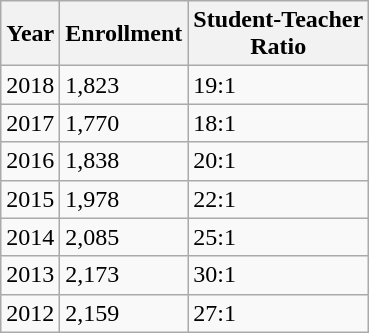<table class="wikitable sortable mw-collapsible">
<tr>
<th scope="col">Year</th>
<th scope="col">Enrollment</th>
<th scope="col">Student-Teacher <br> Ratio</th>
</tr>
<tr>
<td>2018</td>
<td>1,823</td>
<td>19:1</td>
</tr>
<tr>
<td>2017</td>
<td>1,770</td>
<td>18:1</td>
</tr>
<tr>
<td>2016</td>
<td>1,838</td>
<td>20:1</td>
</tr>
<tr>
<td>2015</td>
<td>1,978</td>
<td>22:1</td>
</tr>
<tr>
<td>2014</td>
<td>2,085</td>
<td>25:1</td>
</tr>
<tr>
<td>2013</td>
<td>2,173</td>
<td>30:1</td>
</tr>
<tr>
<td>2012</td>
<td>2,159</td>
<td>27:1</td>
</tr>
</table>
